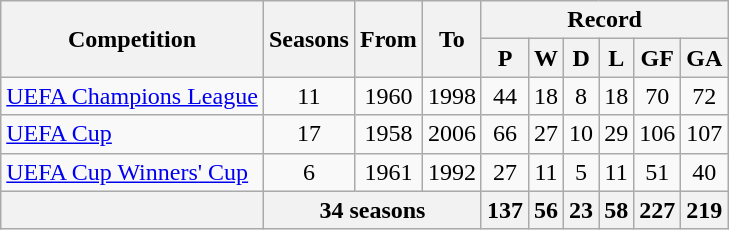<table class="wikitable" style="text-align: center">
<tr>
<th rowspan="2">Competition</th>
<th rowspan="2">Seasons</th>
<th rowspan="2">From</th>
<th rowspan="2">To</th>
<th colspan="7">Record</th>
</tr>
<tr>
<th>P</th>
<th>W</th>
<th>D</th>
<th>L</th>
<th>GF</th>
<th>GA</th>
</tr>
<tr>
<td align=left><a href='#'>UEFA Champions League</a></td>
<td>11</td>
<td>1960</td>
<td>1998</td>
<td>44</td>
<td>18</td>
<td>8</td>
<td>18</td>
<td>70</td>
<td>72</td>
</tr>
<tr>
<td align=left><a href='#'>UEFA Cup</a></td>
<td>17</td>
<td>1958</td>
<td>2006</td>
<td>66</td>
<td>27</td>
<td>10</td>
<td>29</td>
<td>106</td>
<td>107</td>
</tr>
<tr>
<td align=left><a href='#'>UEFA Cup Winners' Cup</a></td>
<td>6</td>
<td>1961</td>
<td>1992</td>
<td>27</td>
<td>11</td>
<td>5</td>
<td>11</td>
<td>51</td>
<td>40</td>
</tr>
<tr>
<th></th>
<th colspan="3">34 seasons </th>
<th>137</th>
<th>56</th>
<th>23</th>
<th>58</th>
<th>227</th>
<th>219</th>
</tr>
</table>
